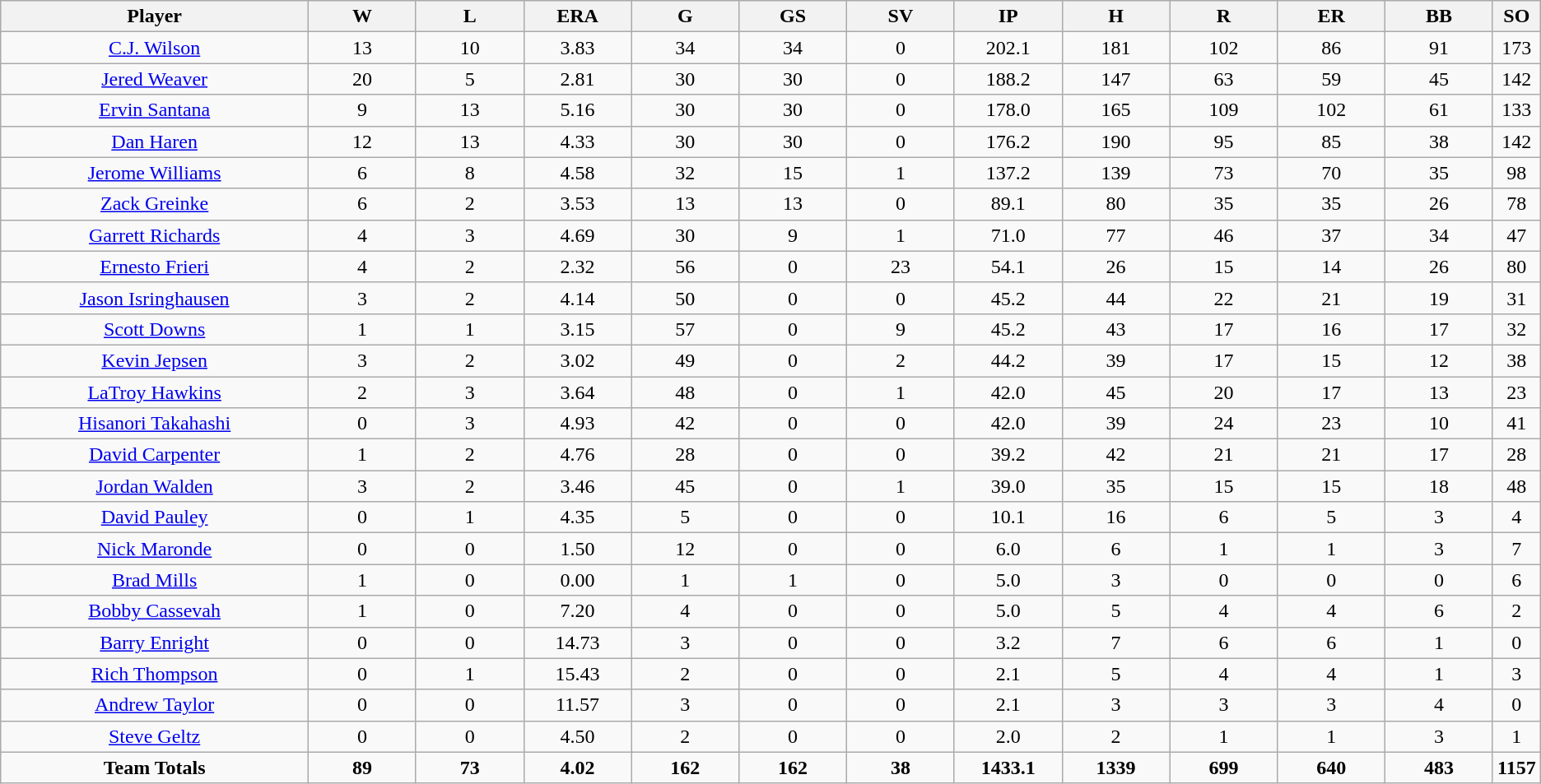<table class=wikitable style="text-align:center">
<tr>
<th bgcolor=#DDDDFF; width="20%">Player</th>
<th bgcolor=#DDDDFF; width="7%">W</th>
<th bgcolor=#DDDDFF; width="7%">L</th>
<th bgcolor=#DDDDFF; width="7%">ERA</th>
<th bgcolor=#DDDDFF; width="7%">G</th>
<th bgcolor=#DDDDFF; width="7%">GS</th>
<th bgcolor=#DDDDFF; width="7%">SV</th>
<th bgcolor=#DDDDFF; width="7%">IP</th>
<th bgcolor=#DDDDFF; width="7%">H</th>
<th bgcolor=#DDDDFF; width="7%">R</th>
<th bgcolor=#DDDDFF; width="7%">ER</th>
<th bgcolor=#DDDDFF; width="7%">BB</th>
<th bgcolor=#DDDDFF; width="7%">SO</th>
</tr>
<tr>
<td><a href='#'>C.J. Wilson</a></td>
<td>13</td>
<td>10</td>
<td>3.83</td>
<td>34</td>
<td>34</td>
<td>0</td>
<td>202.1</td>
<td>181</td>
<td>102</td>
<td>86</td>
<td>91</td>
<td>173</td>
</tr>
<tr>
<td><a href='#'>Jered Weaver</a></td>
<td>20</td>
<td>5</td>
<td>2.81</td>
<td>30</td>
<td>30</td>
<td>0</td>
<td>188.2</td>
<td>147</td>
<td>63</td>
<td>59</td>
<td>45</td>
<td>142</td>
</tr>
<tr>
<td><a href='#'>Ervin Santana</a></td>
<td>9</td>
<td>13</td>
<td>5.16</td>
<td>30</td>
<td>30</td>
<td>0</td>
<td>178.0</td>
<td>165</td>
<td>109</td>
<td>102</td>
<td>61</td>
<td>133</td>
</tr>
<tr>
<td><a href='#'>Dan Haren</a></td>
<td>12</td>
<td>13</td>
<td>4.33</td>
<td>30</td>
<td>30</td>
<td>0</td>
<td>176.2</td>
<td>190</td>
<td>95</td>
<td>85</td>
<td>38</td>
<td>142</td>
</tr>
<tr>
<td><a href='#'>Jerome Williams</a></td>
<td>6</td>
<td>8</td>
<td>4.58</td>
<td>32</td>
<td>15</td>
<td>1</td>
<td>137.2</td>
<td>139</td>
<td>73</td>
<td>70</td>
<td>35</td>
<td>98</td>
</tr>
<tr>
<td><a href='#'>Zack Greinke</a></td>
<td>6</td>
<td>2</td>
<td>3.53</td>
<td>13</td>
<td>13</td>
<td>0</td>
<td>89.1</td>
<td>80</td>
<td>35</td>
<td>35</td>
<td>26</td>
<td>78</td>
</tr>
<tr>
<td><a href='#'>Garrett Richards</a></td>
<td>4</td>
<td>3</td>
<td>4.69</td>
<td>30</td>
<td>9</td>
<td>1</td>
<td>71.0</td>
<td>77</td>
<td>46</td>
<td>37</td>
<td>34</td>
<td>47</td>
</tr>
<tr>
<td><a href='#'>Ernesto Frieri</a></td>
<td>4</td>
<td>2</td>
<td>2.32</td>
<td>56</td>
<td>0</td>
<td>23</td>
<td>54.1</td>
<td>26</td>
<td>15</td>
<td>14</td>
<td>26</td>
<td>80</td>
</tr>
<tr>
<td><a href='#'>Jason Isringhausen</a></td>
<td>3</td>
<td>2</td>
<td>4.14</td>
<td>50</td>
<td>0</td>
<td>0</td>
<td>45.2</td>
<td>44</td>
<td>22</td>
<td>21</td>
<td>19</td>
<td>31</td>
</tr>
<tr>
<td><a href='#'>Scott Downs</a></td>
<td>1</td>
<td>1</td>
<td>3.15</td>
<td>57</td>
<td>0</td>
<td>9</td>
<td>45.2</td>
<td>43</td>
<td>17</td>
<td>16</td>
<td>17</td>
<td>32</td>
</tr>
<tr>
<td><a href='#'>Kevin Jepsen</a></td>
<td>3</td>
<td>2</td>
<td>3.02</td>
<td>49</td>
<td>0</td>
<td>2</td>
<td>44.2</td>
<td>39</td>
<td>17</td>
<td>15</td>
<td>12</td>
<td>38</td>
</tr>
<tr>
<td><a href='#'>LaTroy Hawkins</a></td>
<td>2</td>
<td>3</td>
<td>3.64</td>
<td>48</td>
<td>0</td>
<td>1</td>
<td>42.0</td>
<td>45</td>
<td>20</td>
<td>17</td>
<td>13</td>
<td>23</td>
</tr>
<tr>
<td><a href='#'>Hisanori Takahashi</a></td>
<td>0</td>
<td>3</td>
<td>4.93</td>
<td>42</td>
<td>0</td>
<td>0</td>
<td>42.0</td>
<td>39</td>
<td>24</td>
<td>23</td>
<td>10</td>
<td>41</td>
</tr>
<tr>
<td><a href='#'>David Carpenter</a></td>
<td>1</td>
<td>2</td>
<td>4.76</td>
<td>28</td>
<td>0</td>
<td>0</td>
<td>39.2</td>
<td>42</td>
<td>21</td>
<td>21</td>
<td>17</td>
<td>28</td>
</tr>
<tr>
<td><a href='#'>Jordan Walden</a></td>
<td>3</td>
<td>2</td>
<td>3.46</td>
<td>45</td>
<td>0</td>
<td>1</td>
<td>39.0</td>
<td>35</td>
<td>15</td>
<td>15</td>
<td>18</td>
<td>48</td>
</tr>
<tr>
<td><a href='#'>David Pauley</a></td>
<td>0</td>
<td>1</td>
<td>4.35</td>
<td>5</td>
<td>0</td>
<td>0</td>
<td>10.1</td>
<td>16</td>
<td>6</td>
<td>5</td>
<td>3</td>
<td>4</td>
</tr>
<tr>
<td><a href='#'>Nick Maronde</a></td>
<td>0</td>
<td>0</td>
<td>1.50</td>
<td>12</td>
<td>0</td>
<td>0</td>
<td>6.0</td>
<td>6</td>
<td>1</td>
<td>1</td>
<td>3</td>
<td>7</td>
</tr>
<tr>
<td><a href='#'>Brad Mills</a></td>
<td>1</td>
<td>0</td>
<td>0.00</td>
<td>1</td>
<td>1</td>
<td>0</td>
<td>5.0</td>
<td>3</td>
<td>0</td>
<td>0</td>
<td>0</td>
<td>6</td>
</tr>
<tr>
<td><a href='#'>Bobby Cassevah</a></td>
<td>1</td>
<td>0</td>
<td>7.20</td>
<td>4</td>
<td>0</td>
<td>0</td>
<td>5.0</td>
<td>5</td>
<td>4</td>
<td>4</td>
<td>6</td>
<td>2</td>
</tr>
<tr>
<td><a href='#'>Barry Enright</a></td>
<td>0</td>
<td>0</td>
<td>14.73</td>
<td>3</td>
<td>0</td>
<td>0</td>
<td>3.2</td>
<td>7</td>
<td>6</td>
<td>6</td>
<td>1</td>
<td>0</td>
</tr>
<tr>
<td><a href='#'>Rich Thompson</a></td>
<td>0</td>
<td>1</td>
<td>15.43</td>
<td>2</td>
<td>0</td>
<td>0</td>
<td>2.1</td>
<td>5</td>
<td>4</td>
<td>4</td>
<td>1</td>
<td>3</td>
</tr>
<tr>
<td><a href='#'>Andrew Taylor</a></td>
<td>0</td>
<td>0</td>
<td>11.57</td>
<td>3</td>
<td>0</td>
<td>0</td>
<td>2.1</td>
<td>3</td>
<td>3</td>
<td>3</td>
<td>4</td>
<td>0</td>
</tr>
<tr>
<td><a href='#'>Steve Geltz</a></td>
<td>0</td>
<td>0</td>
<td>4.50</td>
<td>2</td>
<td>0</td>
<td>0</td>
<td>2.0</td>
<td>2</td>
<td>1</td>
<td>1</td>
<td>3</td>
<td>1</td>
</tr>
<tr>
<td><strong>Team Totals</strong></td>
<td><strong>89</strong></td>
<td><strong>73</strong></td>
<td><strong>4.02</strong></td>
<td><strong>162</strong></td>
<td><strong>162</strong></td>
<td><strong>38</strong></td>
<td><strong>1433.1</strong></td>
<td><strong>1339</strong></td>
<td><strong>699</strong></td>
<td><strong>640</strong></td>
<td><strong>483</strong></td>
<td><strong>1157</strong></td>
</tr>
</table>
